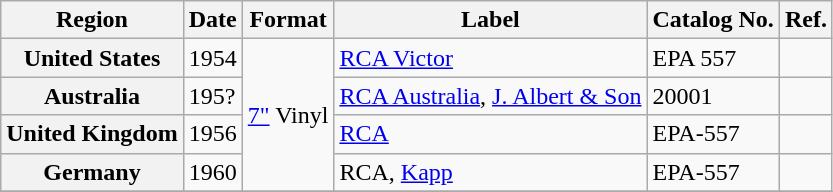<table class="wikitable plainrowheaders">
<tr>
<th scope="col">Region</th>
<th scope="col">Date</th>
<th scope="col">Format</th>
<th scope="col">Label</th>
<th scope="col">Catalog No.</th>
<th scope="col">Ref.</th>
</tr>
<tr>
<th scope="row">United States</th>
<td>1954</td>
<td rowspan="4"><a href='#'>7"</a> Vinyl</td>
<td><a href='#'>RCA Victor</a></td>
<td>EPA 557</td>
<td></td>
</tr>
<tr>
<th scope="row">Australia</th>
<td>195?</td>
<td><a href='#'>RCA Australia</a>, <a href='#'>J. Albert & Son</a></td>
<td>20001</td>
<td></td>
</tr>
<tr>
<th scope="row">United Kingdom</th>
<td>1956</td>
<td><a href='#'>RCA</a></td>
<td>EPA-557</td>
<td></td>
</tr>
<tr>
<th scope="row">Germany</th>
<td>1960</td>
<td>RCA, <a href='#'>Kapp</a></td>
<td>EPA-557</td>
<td></td>
</tr>
<tr>
</tr>
</table>
